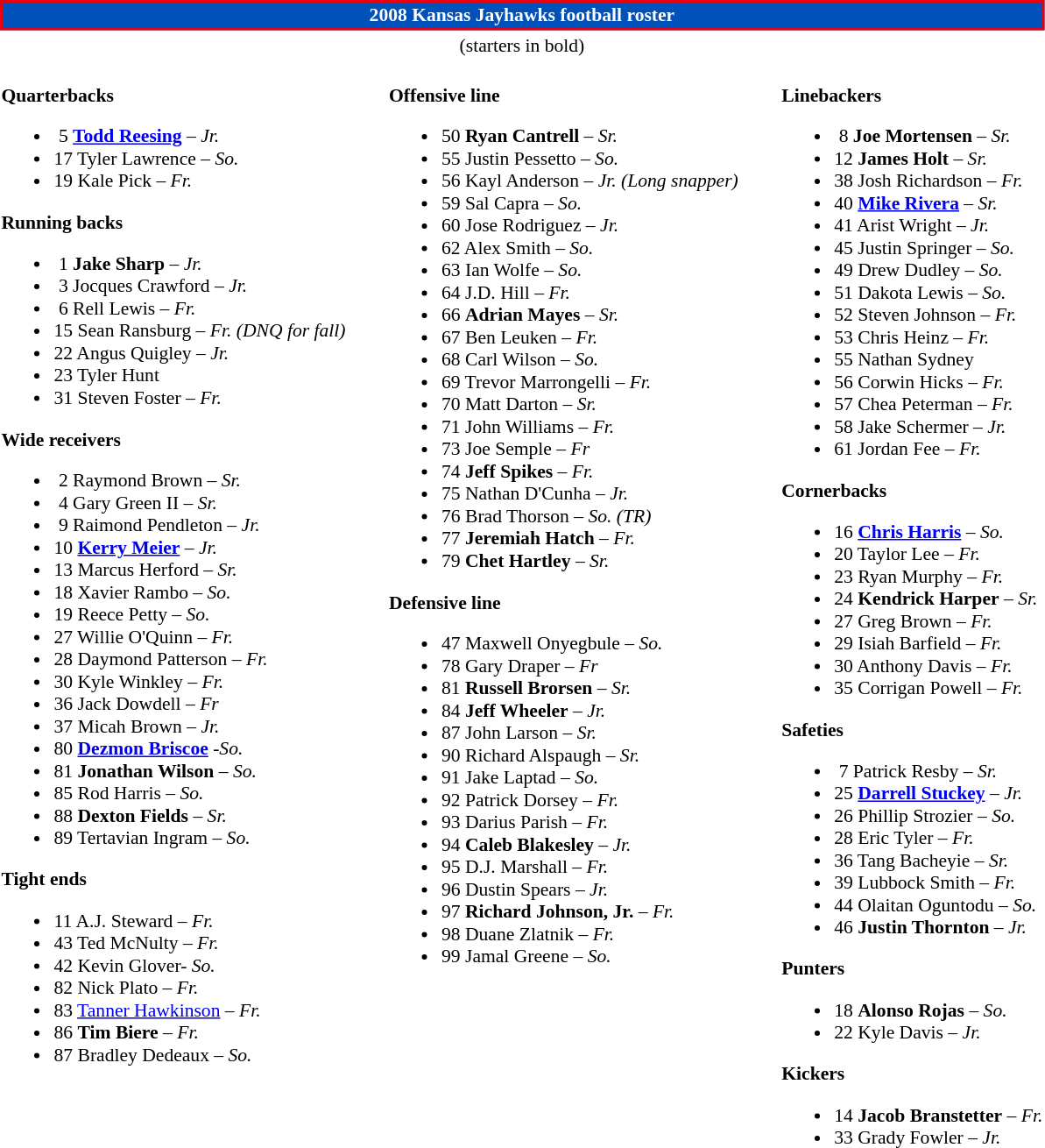<table class="toccolours" style="font-size:90%;">
<tr>
<th colspan="5" style="background-color:#0051BA; border: 2px solid #E8000D; color:white">2008 Kansas Jayhawks football roster</th>
</tr>
<tr>
<td colspan="5" align="center">(starters in bold)</td>
</tr>
<tr>
<td valign="top"><br><strong>Quarterbacks</strong><ul><li> 5  <strong><a href='#'>Todd Reesing</a></strong> – <em>Jr.</em></li><li>17  Tyler Lawrence – <em> So.</em></li><li>19  Kale Pick – <em>Fr.</em></li></ul><strong>Running backs</strong><ul><li> 1  <strong>Jake Sharp</strong> – <em>Jr.</em></li><li> 3  Jocques Crawford – <em>Jr.</em></li><li> 6  Rell Lewis – <em> Fr.</em></li><li>15  Sean Ransburg – <em>Fr. (DNQ for fall)</em></li><li>22  Angus Quigley – <em> Jr.</em></li><li>23  Tyler Hunt</li><li>31  Steven Foster – <em> Fr.</em></li></ul><strong>Wide receivers</strong><ul><li> 2  Raymond Brown – <em> Sr.</em></li><li> 4  Gary Green II – <em> Sr.</em></li><li> 9  Raimond Pendleton – <em> Jr.</em></li><li>10  <strong><a href='#'>Kerry Meier</a></strong> – <em> Jr.</em></li><li>13  Marcus Herford – <em> Sr.</em></li><li>18  Xavier Rambo – <em> So.</em></li><li>19  Reece Petty – <em> So.</em></li><li>27  Willie O'Quinn – <em>Fr.</em></li><li>28  Daymond Patterson – <em>Fr.</em></li><li>30  Kyle Winkley – <em>Fr.</em></li><li>36  Jack Dowdell – <em>Fr</em></li><li>37  Micah Brown – <em> Jr.</em></li><li>80  <strong><a href='#'>Dezmon Briscoe</a></strong> -<em>So.</em></li><li>81  <strong>Jonathan Wilson</strong> – <em>So.</em></li><li>85  Rod Harris – <em>So.</em></li><li>88  <strong>Dexton Fields</strong> – <em> Sr.</em></li><li>89  Tertavian Ingram – <em> So.</em></li></ul><strong>Tight ends</strong><ul><li>11  A.J. Steward – <em> Fr.</em></li><li>43  Ted McNulty – <em> Fr.</em></li><li>42  Kevin Glover- <em> So.</em></li><li>82  Nick Plato – <em>Fr.</em></li><li>83  <a href='#'>Tanner Hawkinson</a> – <em>Fr.</em></li><li>86  <strong>Tim Biere</strong> – <em>Fr.</em></li><li>87  Bradley Dedeaux – <em> So.</em></li></ul></td>
<td width="25"> </td>
<td valign="top"><br><strong>Offensive line</strong><ul><li>50  <strong>Ryan Cantrell</strong> – <em> Sr.</em></li><li>55  Justin Pessetto – <em> So.</em></li><li>56  Kayl Anderson – <em> Jr. (Long snapper)</em></li><li>59  Sal Capra – <em> So.</em></li><li>60  Jose Rodriguez – <em> Jr.</em></li><li>62  Alex Smith – <em> So.</em></li><li>63  Ian Wolfe – <em> So.</em></li><li>64  J.D. Hill – <em>Fr.</em></li><li>66  <strong>Adrian Mayes</strong> – <em> Sr.</em></li><li>67  Ben Leuken – <em>Fr.</em></li><li>68  Carl Wilson – <em> So.</em></li><li>69  Trevor Marrongelli – <em>Fr.</em></li><li>70  Matt Darton – <em> Sr.</em></li><li>71  John Williams – <em>Fr.</em></li><li>73  Joe Semple – <em>Fr</em></li><li>74  <strong>Jeff Spikes</strong> – <em> Fr.</em></li><li>75  Nathan D'Cunha – <em>Jr.</em></li><li>76  Brad Thorson – <em> So. (TR)</em></li><li>77  <strong>Jeremiah Hatch</strong> – <em> Fr.</em></li><li>79  <strong>Chet Hartley</strong> – <em>Sr.</em></li></ul><strong>Defensive line</strong><ul><li>47  Maxwell Onyegbule – <em> So.</em></li><li>78  Gary Draper – <em>Fr</em></li><li>81  <strong>Russell Brorsen</strong> – <em>Sr.</em></li><li>84  <strong>Jeff Wheeler</strong> – <em> Jr.</em></li><li>87  John Larson – <em> Sr.</em></li><li>90  Richard Alspaugh – <em> Sr.</em></li><li>91  Jake Laptad – <em>So.</em></li><li>92  Patrick Dorsey – <em> Fr.</em></li><li>93  Darius Parish – <em>Fr.</em></li><li>94  <strong>Caleb Blakesley</strong> – <em> Jr.</em></li><li>95  D.J. Marshall – <em>Fr.</em></li><li>96  Dustin Spears – <em> Jr.</em></li><li>97  <strong>Richard Johnson, Jr.</strong> – <em> Fr.</em></li><li>98  Duane Zlatnik – <em>Fr.</em></li><li>99  Jamal Greene  – <em> So.</em></li></ul></td>
<td width="25"> </td>
<td valign="top"><br><strong>Linebackers</strong><ul><li> 8  <strong>Joe Mortensen</strong> – <em> Sr.</em></li><li>12  <strong>James Holt</strong> – <em>Sr.</em></li><li>38  Josh Richardson – <em>Fr.</em></li><li>40  <strong><a href='#'>Mike Rivera</a></strong> – <em> Sr.</em></li><li>41  Arist Wright – <em> Jr.</em></li><li>45  Justin Springer – <em>So.</em></li><li>49  Drew Dudley – <em>So.</em></li><li>51  Dakota Lewis – <em> So.</em></li><li>52  Steven Johnson – <em>Fr.</em></li><li>53  Chris Heinz – <em> Fr.</em></li><li>55  Nathan Sydney</li><li>56  Corwin Hicks – <em>Fr.</em></li><li>57  Chea Peterman – <em> Fr.</em></li><li>58  Jake Schermer – <em> Jr.</em></li><li>61  Jordan Fee – <em>Fr.</em></li></ul><strong>Cornerbacks</strong><ul><li>16  <strong><a href='#'>Chris Harris</a></strong> – <em>So.</em></li><li>20  Taylor Lee – <em>Fr.</em></li><li>23  Ryan Murphy – <em> Fr.</em></li><li>24  <strong>Kendrick Harper</strong> – <em>Sr.</em></li><li>27  Greg Brown – <em>Fr.</em></li><li>29  Isiah Barfield – <em> Fr.</em></li><li>30  Anthony Davis – <em> Fr.</em></li><li>35  Corrigan Powell – <em>Fr.</em></li></ul><strong>Safeties</strong><ul><li> 7  Patrick Resby – <em>Sr.</em></li><li>25  <strong><a href='#'>Darrell Stuckey</a></strong> – <em> Jr.</em></li><li>26  Phillip Strozier – <em> So.</em></li><li>28  Eric Tyler – <em> Fr.</em></li><li>36  Tang Bacheyie – <em> Sr.</em></li><li>39  Lubbock Smith – <em>Fr.</em></li><li>44  Olaitan Oguntodu – <em> So.</em></li><li>46  <strong>Justin Thornton</strong> – <em> Jr.</em></li></ul><strong>Punters</strong><ul><li>18  <strong>Alonso Rojas</strong> – <em>So.</em></li><li>22  Kyle Davis – <em> Jr.</em></li></ul><strong>Kickers</strong><ul><li>14  <strong>Jacob Branstetter</strong> – <em> Fr.</em></li><li>33  Grady Fowler – <em>Jr.</em></li></ul></td>
</tr>
</table>
